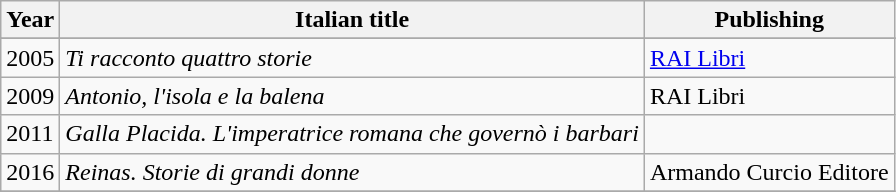<table class="wikitable">
<tr>
<th>Year</th>
<th>Italian title</th>
<th>Publishing</th>
</tr>
<tr>
</tr>
<tr>
<td>2005</td>
<td><em>Ti racconto quattro storie</em></td>
<td><a href='#'>RAI Libri</a></td>
</tr>
<tr>
<td>2009</td>
<td><em>Antonio, l'isola e la balena</em></td>
<td>RAI Libri</td>
</tr>
<tr>
<td>2011</td>
<td><em>Galla Placida. L'imperatrice romana che governò i barbari</em></td>
<td></td>
</tr>
<tr>
<td>2016</td>
<td><em>Reinas. Storie di grandi donne</em></td>
<td>Armando Curcio Editore</td>
</tr>
<tr>
</tr>
</table>
